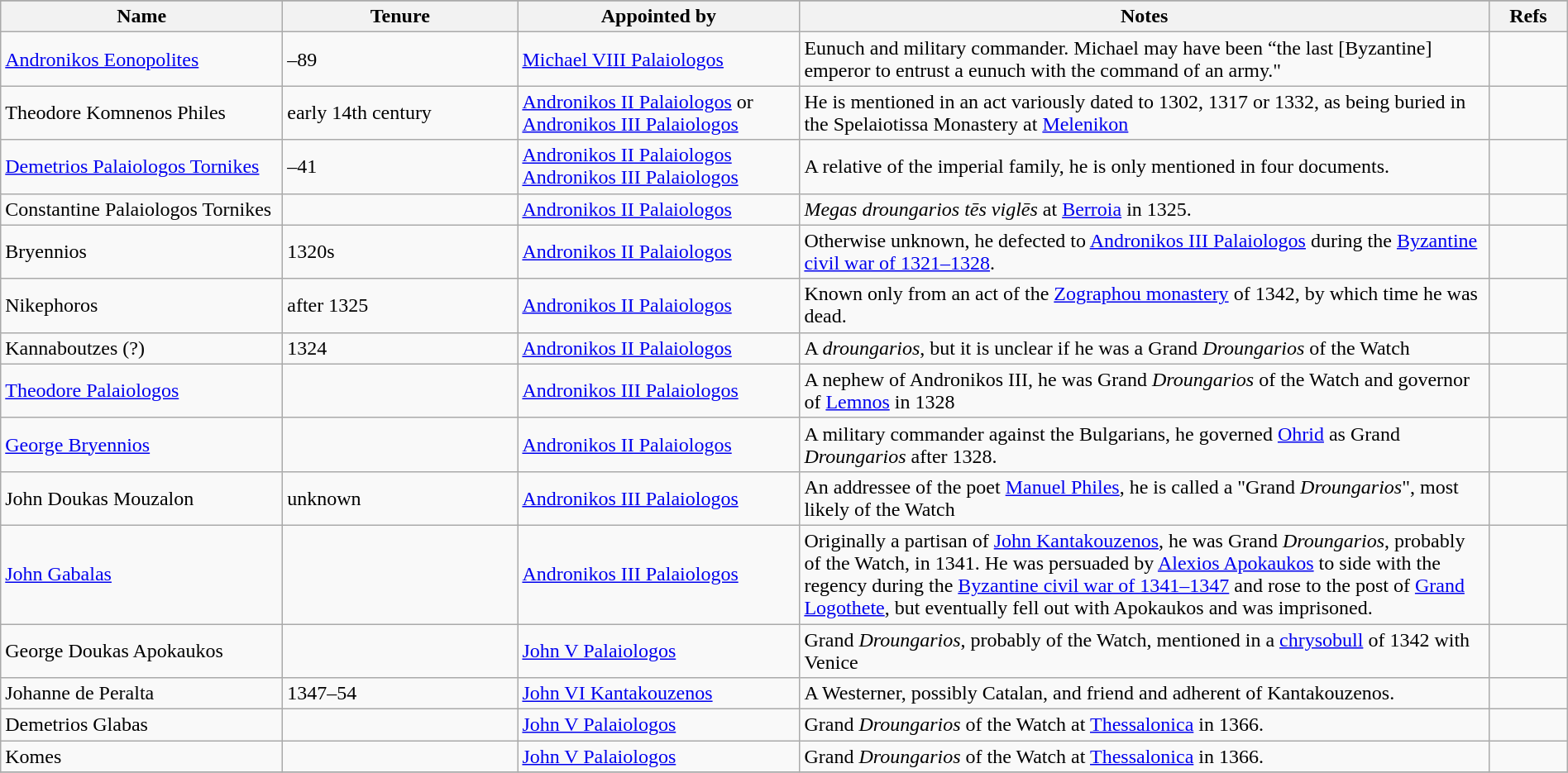<table class="wikitable"  width="100%">
<tr bgcolor="#FFDEAD">
</tr>
<tr>
<th width="18%">Name</th>
<th width="15%">Tenure</th>
<th width="18%">Appointed by</th>
<th width="44%">Notes</th>
<th width="5%">Refs</th>
</tr>
<tr>
<td><a href='#'>Andronikos Eonopolites</a></td>
<td>–89</td>
<td><a href='#'>Michael VIII Palaiologos</a></td>
<td>Eunuch and military commander. Michael may have been “the last [Byzantine] emperor to entrust a eunuch with the command of an army."</td>
<td></td>
</tr>
<tr>
<td>Theodore Komnenos Philes</td>
<td>early 14th century</td>
<td><a href='#'>Andronikos II Palaiologos</a> or<br><a href='#'>Andronikos III Palaiologos</a></td>
<td>He is mentioned in an act variously dated to 1302, 1317 or 1332, as being buried in the Spelaiotissa Monastery at <a href='#'>Melenikon</a></td>
<td></td>
</tr>
<tr>
<td><a href='#'>Demetrios Palaiologos Tornikes</a></td>
<td>–41</td>
<td><a href='#'>Andronikos II Palaiologos</a><br><a href='#'>Andronikos III Palaiologos</a></td>
<td>A relative of the imperial family, he is only mentioned in four documents.</td>
<td></td>
</tr>
<tr>
<td>Constantine Palaiologos Tornikes</td>
<td></td>
<td><a href='#'>Andronikos II Palaiologos</a></td>
<td><em>Megas droungarios tēs viglēs</em> at <a href='#'>Berroia</a> in 1325.</td>
<td></td>
</tr>
<tr>
<td>Bryennios</td>
<td>1320s</td>
<td><a href='#'>Andronikos II Palaiologos</a></td>
<td>Otherwise unknown, he defected to <a href='#'>Andronikos III Palaiologos</a> during the <a href='#'>Byzantine civil war of 1321–1328</a>.</td>
<td></td>
</tr>
<tr>
<td>Nikephoros</td>
<td>after 1325</td>
<td><a href='#'>Andronikos II Palaiologos</a></td>
<td>Known only from an act of the <a href='#'>Zographou monastery</a> of 1342, by which time he was dead.</td>
<td></td>
</tr>
<tr>
<td>Kannaboutzes (?)</td>
<td>1324</td>
<td><a href='#'>Andronikos II Palaiologos</a></td>
<td>A <em>droungarios</em>, but it is unclear if he was a Grand <em>Droungarios</em> of the Watch</td>
<td></td>
</tr>
<tr>
<td><a href='#'>Theodore Palaiologos</a></td>
<td></td>
<td><a href='#'>Andronikos III Palaiologos</a></td>
<td>A nephew of Andronikos III, he was Grand <em>Droungarios</em> of the Watch and governor of <a href='#'>Lemnos</a> in 1328</td>
<td></td>
</tr>
<tr>
<td><a href='#'>George Bryennios</a></td>
<td></td>
<td><a href='#'>Andronikos II Palaiologos</a></td>
<td>A military commander against the Bulgarians, he governed <a href='#'>Ohrid</a> as Grand <em>Droungarios</em> after 1328.</td>
<td></td>
</tr>
<tr>
<td>John Doukas Mouzalon</td>
<td>unknown</td>
<td><a href='#'>Andronikos III Palaiologos</a></td>
<td>An addressee of the poet <a href='#'>Manuel Philes</a>, he is called a "Grand <em>Droungarios</em>", most likely of the Watch</td>
<td></td>
</tr>
<tr>
<td><a href='#'>John Gabalas</a></td>
<td></td>
<td><a href='#'>Andronikos III Palaiologos</a></td>
<td>Originally a partisan of <a href='#'>John Kantakouzenos</a>, he was Grand <em>Droungarios</em>, probably of the Watch, in 1341. He was persuaded by <a href='#'>Alexios Apokaukos</a> to side with the regency during the <a href='#'>Byzantine civil war of 1341–1347</a> and rose to the post of <a href='#'>Grand Logothete</a>, but eventually fell out with Apokaukos and was imprisoned.</td>
<td></td>
</tr>
<tr>
<td>George Doukas Apokaukos</td>
<td></td>
<td><a href='#'>John V Palaiologos</a></td>
<td>Grand <em>Droungarios</em>, probably of the Watch, mentioned in a <a href='#'>chrysobull</a> of 1342 with Venice</td>
<td></td>
</tr>
<tr>
<td>Johanne de Peralta</td>
<td>1347–54</td>
<td><a href='#'>John VI Kantakouzenos</a></td>
<td>A Westerner, possibly Catalan, and friend and adherent of Kantakouzenos.</td>
<td></td>
</tr>
<tr>
<td>Demetrios Glabas</td>
<td></td>
<td><a href='#'>John V Palaiologos</a></td>
<td>Grand <em>Droungarios</em> of the Watch at <a href='#'>Thessalonica</a> in 1366.</td>
<td></td>
</tr>
<tr>
<td>Komes</td>
<td></td>
<td><a href='#'>John V Palaiologos</a></td>
<td>Grand <em>Droungarios</em> of the Watch at <a href='#'>Thessalonica</a> in 1366.</td>
<td></td>
</tr>
<tr>
</tr>
</table>
